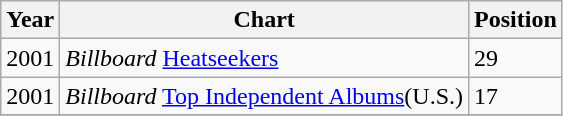<table class="wikitable">
<tr>
<th align="left">Year</th>
<th align="left">Chart</th>
<th align="left">Position</th>
</tr>
<tr>
<td align="left">2001</td>
<td align="left"><em>Billboard</em> <a href='#'>Heatseekers</a></td>
<td align="left">29</td>
</tr>
<tr>
<td align="left">2001</td>
<td align="left"><em>Billboard</em> <a href='#'>Top Independent Albums</a>(U.S.)</td>
<td align="left">17</td>
</tr>
<tr>
</tr>
</table>
